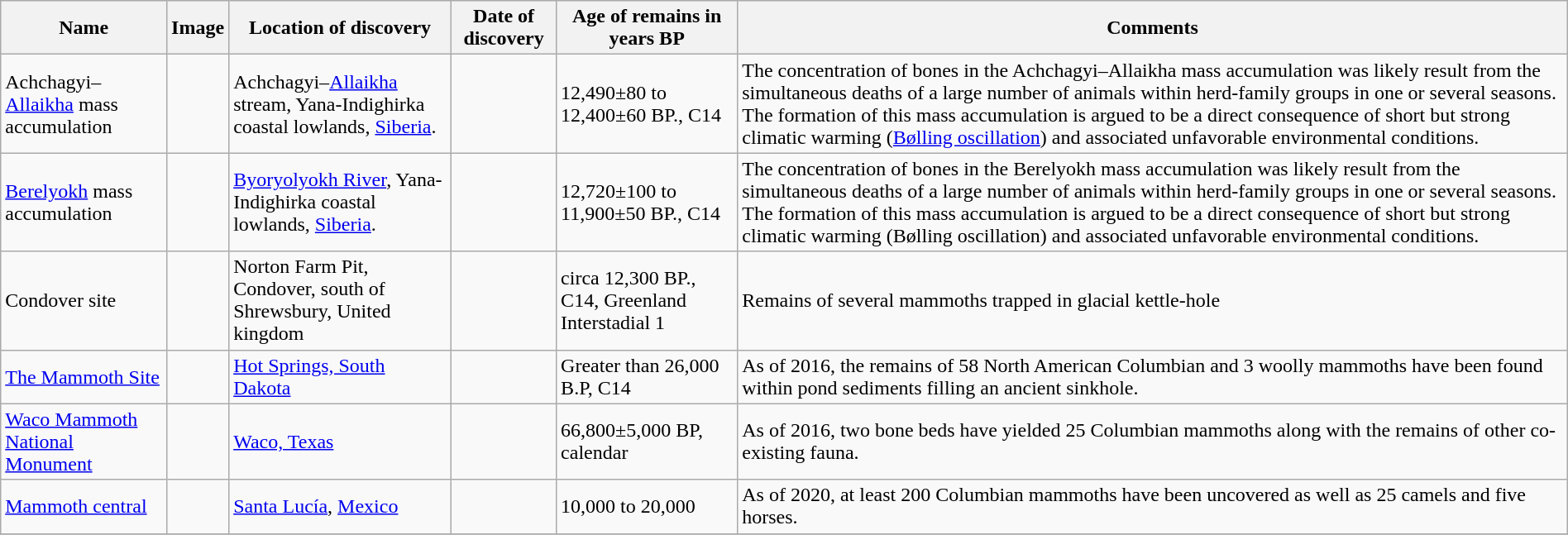<table class="wikitable sortable" style="width:100%;">
<tr>
<th>Name</th>
<th>Image</th>
<th>Location of discovery</th>
<th>Date of discovery</th>
<th>Age of remains in years BP</th>
<th>Comments</th>
</tr>
<tr>
<td>Achchagyi–<a href='#'>Allaikha</a> mass accumulation</td>
<td></td>
<td>Achchagyi–<a href='#'>Allaikha</a> stream, Yana-Indighirka coastal lowlands, <a href='#'>Siberia</a>.</td>
<td></td>
<td>12,490±80 to 12,400±60 BP., C14</td>
<td>The concentration of bones in the Achchagyi–Allaikha mass accumulation was likely result from the simultaneous deaths of a large number of animals within herd-family groups in one or several seasons. The formation of this mass accumulation is argued to be a direct consequence of short but strong climatic warming (<a href='#'>Bølling oscillation</a>) and associated unfavorable environmental conditions.</td>
</tr>
<tr>
<td><a href='#'>Berelyokh</a> mass accumulation</td>
<td></td>
<td><a href='#'>Byoryolyokh River</a>, Yana-Indighirka coastal lowlands, <a href='#'>Siberia</a>.</td>
<td></td>
<td>12,720±100 to 11,900±50 BP., C14</td>
<td>The concentration of bones in the Berelyokh mass accumulation was likely result from the simultaneous deaths of a large number of animals within herd-family groups in one or several seasons. The formation of this mass accumulation is argued to be a direct consequence of short but strong climatic warming (Bølling oscillation) and associated unfavorable environmental conditions.</td>
</tr>
<tr>
<td>Condover site</td>
<td></td>
<td>Norton Farm Pit, Condover, south of Shrewsbury, United kingdom</td>
<td></td>
<td>circa 12,300 BP., C14, Greenland Interstadial 1</td>
<td>Remains of several mammoths trapped in glacial kettle-hole</td>
</tr>
<tr>
<td><a href='#'>The Mammoth Site</a></td>
<td></td>
<td><a href='#'>Hot Springs, South Dakota</a></td>
<td></td>
<td>Greater than 26,000 B.P, C14</td>
<td>As of 2016, the remains of 58 North American Columbian and 3 woolly mammoths have been found within pond sediments filling an ancient sinkhole.</td>
</tr>
<tr>
<td><a href='#'>Waco Mammoth National Monument</a></td>
<td></td>
<td><a href='#'>Waco, Texas</a></td>
<td></td>
<td>66,800±5,000 BP, calendar</td>
<td>As of 2016, two bone beds have yielded 25 Columbian mammoths along with the remains of other co-existing fauna.</td>
</tr>
<tr>
<td><a href='#'>Mammoth central</a></td>
<td></td>
<td><a href='#'>Santa Lucía</a>, <a href='#'>Mexico</a></td>
<td></td>
<td>10,000 to 20,000</td>
<td>As of 2020, at least 200 Columbian mammoths have been uncovered as well as 25 camels and five horses.</td>
</tr>
<tr>
</tr>
</table>
